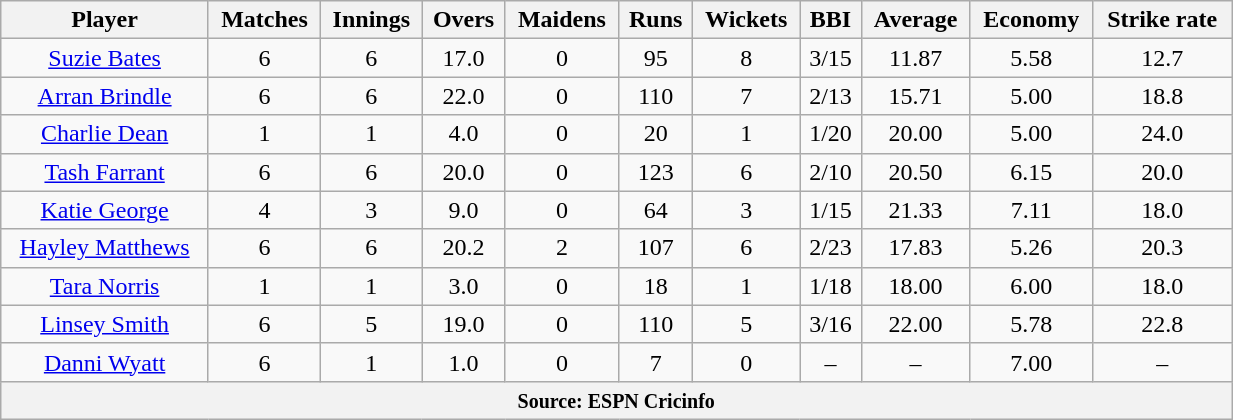<table class="wikitable" style="text-align:center; width:65%;">
<tr>
<th>Player</th>
<th>Matches</th>
<th>Innings</th>
<th>Overs</th>
<th>Maidens</th>
<th>Runs</th>
<th>Wickets</th>
<th>BBI</th>
<th>Average</th>
<th>Economy</th>
<th>Strike rate</th>
</tr>
<tr>
<td><a href='#'>Suzie Bates</a></td>
<td>6</td>
<td>6</td>
<td>17.0</td>
<td>0</td>
<td>95</td>
<td>8</td>
<td>3/15</td>
<td>11.87</td>
<td>5.58</td>
<td>12.7</td>
</tr>
<tr>
<td><a href='#'>Arran Brindle</a></td>
<td>6</td>
<td>6</td>
<td>22.0</td>
<td>0</td>
<td>110</td>
<td>7</td>
<td>2/13</td>
<td>15.71</td>
<td>5.00</td>
<td>18.8</td>
</tr>
<tr>
<td><a href='#'>Charlie Dean</a></td>
<td>1</td>
<td>1</td>
<td>4.0</td>
<td>0</td>
<td>20</td>
<td>1</td>
<td>1/20</td>
<td>20.00</td>
<td>5.00</td>
<td>24.0</td>
</tr>
<tr>
<td><a href='#'>Tash Farrant</a></td>
<td>6</td>
<td>6</td>
<td>20.0</td>
<td>0</td>
<td>123</td>
<td>6</td>
<td>2/10</td>
<td>20.50</td>
<td>6.15</td>
<td>20.0</td>
</tr>
<tr>
<td><a href='#'>Katie George</a></td>
<td>4</td>
<td>3</td>
<td>9.0</td>
<td>0</td>
<td>64</td>
<td>3</td>
<td>1/15</td>
<td>21.33</td>
<td>7.11</td>
<td>18.0</td>
</tr>
<tr>
<td><a href='#'>Hayley Matthews</a></td>
<td>6</td>
<td>6</td>
<td>20.2</td>
<td>2</td>
<td>107</td>
<td>6</td>
<td>2/23</td>
<td>17.83</td>
<td>5.26</td>
<td>20.3</td>
</tr>
<tr>
<td><a href='#'>Tara Norris</a></td>
<td>1</td>
<td>1</td>
<td>3.0</td>
<td>0</td>
<td>18</td>
<td>1</td>
<td>1/18</td>
<td>18.00</td>
<td>6.00</td>
<td>18.0</td>
</tr>
<tr>
<td><a href='#'>Linsey Smith</a></td>
<td>6</td>
<td>5</td>
<td>19.0</td>
<td>0</td>
<td>110</td>
<td>5</td>
<td>3/16</td>
<td>22.00</td>
<td>5.78</td>
<td>22.8</td>
</tr>
<tr>
<td><a href='#'>Danni Wyatt</a></td>
<td>6</td>
<td>1</td>
<td>1.0</td>
<td>0</td>
<td>7</td>
<td>0</td>
<td>–</td>
<td>–</td>
<td>7.00</td>
<td>–</td>
</tr>
<tr>
<th colspan="13"><small>Source: ESPN Cricinfo </small></th>
</tr>
</table>
